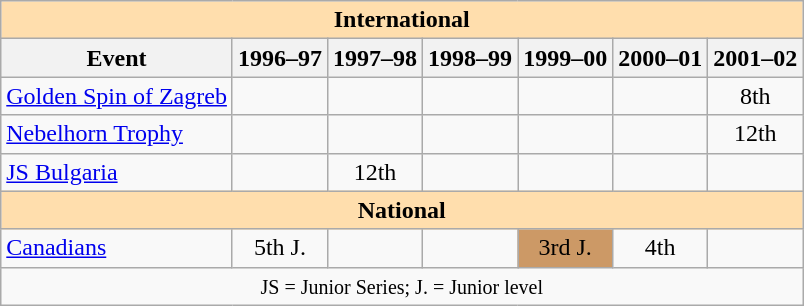<table class="wikitable" style="text-align:center">
<tr>
<th style="background-color: #ffdead; " colspan=7 align=center><strong>International</strong></th>
</tr>
<tr>
<th>Event</th>
<th>1996–97</th>
<th>1997–98</th>
<th>1998–99</th>
<th>1999–00</th>
<th>2000–01</th>
<th>2001–02</th>
</tr>
<tr>
<td align=left><a href='#'>Golden Spin of Zagreb</a></td>
<td></td>
<td></td>
<td></td>
<td></td>
<td></td>
<td>8th</td>
</tr>
<tr>
<td align=left><a href='#'>Nebelhorn Trophy</a></td>
<td></td>
<td></td>
<td></td>
<td></td>
<td></td>
<td>12th</td>
</tr>
<tr>
<td align=left><a href='#'>JS Bulgaria</a></td>
<td></td>
<td>12th</td>
<td></td>
<td></td>
<td></td>
<td></td>
</tr>
<tr>
<th style="background-color: #ffdead; " colspan=7 align=center><strong>National</strong></th>
</tr>
<tr>
<td align=left><a href='#'>Canadians</a></td>
<td>5th J.</td>
<td></td>
<td></td>
<td bgcolor=cc9966>3rd J.</td>
<td>4th</td>
<td></td>
</tr>
<tr>
<td colspan=7 align=center><small> JS = Junior Series; J. = Junior level </small></td>
</tr>
</table>
